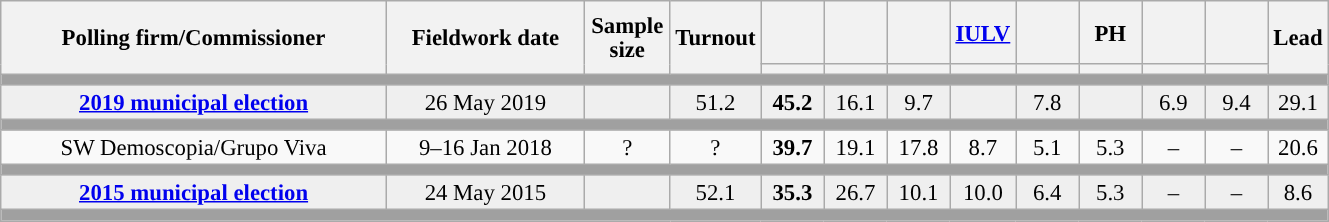<table class="wikitable collapsible collapsed" style="text-align:center; font-size:95%; line-height:16px;">
<tr style="height:42px;">
<th style="width:250px;" rowspan="2">Polling firm/Commissioner</th>
<th style="width:125px;" rowspan="2">Fieldwork date</th>
<th style="width:50px;" rowspan="2">Sample size</th>
<th style="width:45px;" rowspan="2">Turnout</th>
<th style="width:35px;"></th>
<th style="width:35px;"></th>
<th style="width:35px;"></th>
<th style="width:35px;"><a href='#'>IULV</a></th>
<th style="width:35px;"></th>
<th style="width:35px;">PH</th>
<th style="width:35px;"></th>
<th style="width:35px;"></th>
<th style="width:30px;" rowspan="2">Lead</th>
</tr>
<tr>
<th style="color:inherit;background:"></th>
<th style="color:inherit;background:"></th>
<th style="color:inherit;background:"></th>
<th style="color:inherit;background:"></th>
<th style="color:inherit;background:"></th>
<th style="color:inherit;background:"></th>
<th style="color:inherit;background:"></th>
<th style="color:inherit;background:"></th>
</tr>
<tr>
<td colspan="13" style="background:#A0A0A0"></td>
</tr>
<tr style="background:#EFEFEF;">
<td><strong><a href='#'>2019 municipal election</a></strong></td>
<td>26 May 2019</td>
<td></td>
<td>51.2</td>
<td><strong>45.2</strong><br></td>
<td>16.1<br></td>
<td>9.7<br></td>
<td></td>
<td>7.8<br></td>
<td></td>
<td>6.9<br></td>
<td>9.4<br></td>
<td style="background:">29.1</td>
</tr>
<tr>
<td colspan="13" style="background:#A0A0A0"></td>
</tr>
<tr>
<td>SW Demoscopia/Grupo Viva</td>
<td>9–16 Jan 2018</td>
<td>?</td>
<td>?</td>
<td><strong>39.7</strong><br></td>
<td>19.1<br></td>
<td>17.8<br></td>
<td>8.7<br></td>
<td>5.1<br></td>
<td>5.3<br></td>
<td>–</td>
<td>–</td>
<td style="background:">20.6</td>
</tr>
<tr>
<td colspan="13" style="background:#A0A0A0"></td>
</tr>
<tr style="background:#EFEFEF;">
<td><strong><a href='#'>2015 municipal election</a></strong></td>
<td>24 May 2015</td>
<td></td>
<td>52.1</td>
<td><strong>35.3</strong><br></td>
<td>26.7<br></td>
<td>10.1<br></td>
<td>10.0<br></td>
<td>6.4<br></td>
<td>5.3<br></td>
<td>–</td>
<td>–</td>
<td style="background:">8.6</td>
</tr>
<tr>
<td colspan="13" style="background:#A0A0A0"></td>
</tr>
</table>
